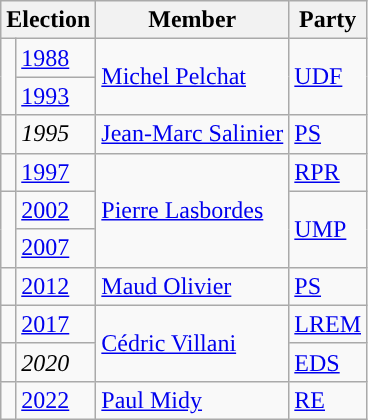<table class="wikitable">
<tr>
<th colspan="2">Election</th>
<th>Member</th>
<th>Party</th>
</tr>
<tr>
<td rowspan="2" style="color:inherit;background-color: "></td>
<td><a href='#'>1988</a></td>
<td rowspan="2"><a href='#'>Michel Pelchat</a></td>
<td rowspan="2"><a href='#'>UDF</a></td>
</tr>
<tr>
<td><a href='#'>1993</a></td>
</tr>
<tr>
<td style="color:inherit;background-color: "></td>
<td><em>1995</em></td>
<td><a href='#'>Jean-Marc Salinier</a></td>
<td><a href='#'>PS</a></td>
</tr>
<tr>
<td style="color:inherit;background-color: "></td>
<td><a href='#'>1997</a></td>
<td rowspan="3"><a href='#'>Pierre Lasbordes</a></td>
<td><a href='#'>RPR</a></td>
</tr>
<tr>
<td rowspan="2" style="color:inherit;background-color: "></td>
<td><a href='#'>2002</a></td>
<td rowspan="2"><a href='#'>UMP</a></td>
</tr>
<tr>
<td><a href='#'>2007</a></td>
</tr>
<tr>
<td style="color:inherit;background-color: "></td>
<td><a href='#'>2012</a></td>
<td><a href='#'>Maud Olivier</a></td>
<td><a href='#'>PS</a></td>
</tr>
<tr>
<td style="color:inherit;background-color: "></td>
<td><a href='#'>2017</a></td>
<td rowspan=2><a href='#'>Cédric Villani</a></td>
<td><a href='#'>LREM</a></td>
</tr>
<tr>
<td style="color:inherit;background-color: "></td>
<td><em>2020</em></td>
<td><a href='#'>EDS</a></td>
</tr>
<tr>
<td style="color:inherit;background-color: "></td>
<td><a href='#'>2022</a></td>
<td><a href='#'>Paul Midy</a></td>
<td><a href='#'>RE</a></td>
</tr>
</table>
